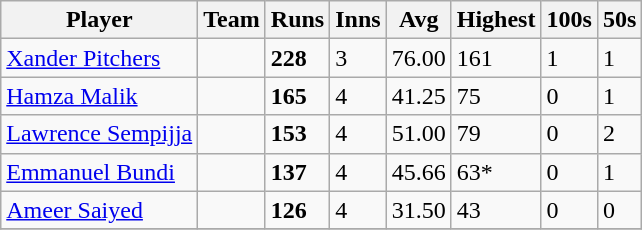<table class="wikitable">
<tr>
<th>Player</th>
<th>Team</th>
<th>Runs</th>
<th>Inns</th>
<th>Avg</th>
<th>Highest</th>
<th>100s</th>
<th>50s</th>
</tr>
<tr>
<td><a href='#'>Xander Pitchers</a></td>
<td></td>
<td><strong>228</strong></td>
<td>3</td>
<td>76.00</td>
<td>161</td>
<td>1</td>
<td>1</td>
</tr>
<tr>
<td><a href='#'>Hamza Malik</a></td>
<td></td>
<td><strong>165</strong></td>
<td>4</td>
<td>41.25</td>
<td>75</td>
<td>0</td>
<td>1</td>
</tr>
<tr>
<td><a href='#'>Lawrence Sempijja</a></td>
<td></td>
<td><strong>153</strong></td>
<td>4</td>
<td>51.00</td>
<td>79</td>
<td>0</td>
<td>2</td>
</tr>
<tr>
<td><a href='#'>Emmanuel Bundi</a></td>
<td></td>
<td><strong>137</strong></td>
<td>4</td>
<td>45.66</td>
<td>63*</td>
<td>0</td>
<td>1</td>
</tr>
<tr>
<td><a href='#'>Ameer Saiyed</a></td>
<td></td>
<td><strong>126</strong></td>
<td>4</td>
<td>31.50</td>
<td>43</td>
<td>0</td>
<td>0</td>
</tr>
<tr>
</tr>
</table>
